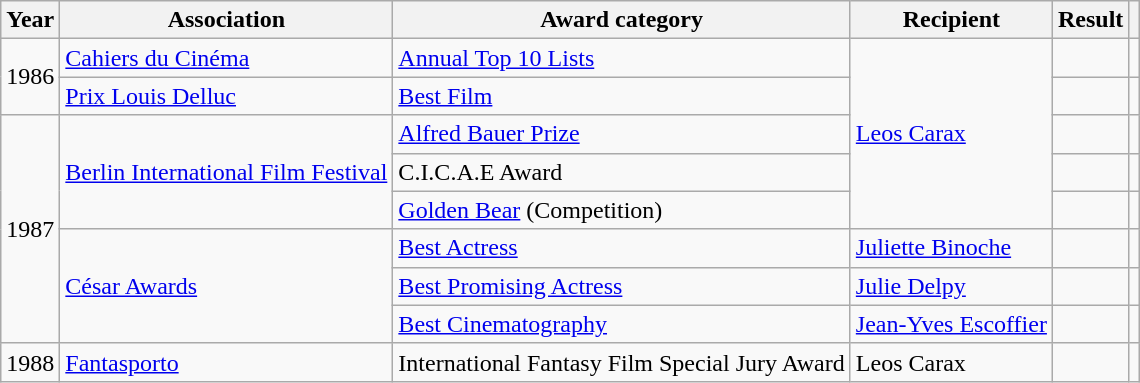<table class="wikitable">
<tr>
<th>Year</th>
<th>Association</th>
<th>Award category</th>
<th>Recipient</th>
<th>Result</th>
<th></th>
</tr>
<tr>
<td rowspan="2">1986</td>
<td><a href='#'>Cahiers du Cinéma</a></td>
<td><a href='#'>Annual Top 10 Lists</a><em></td>
<td rowspan="5"><a href='#'>Leos Carax</a></td>
<td></td>
<td align="center"></td>
</tr>
<tr>
<td><a href='#'>Prix Louis Delluc</a></td>
<td><a href='#'>Best Film</a></td>
<td></td>
<td align="center"></td>
</tr>
<tr>
<td rowspan="6">1987</td>
<td rowspan="3"><a href='#'>Berlin International Film Festival</a></td>
<td><a href='#'>Alfred Bauer Prize</a></td>
<td></td>
<td align="center"></td>
</tr>
<tr>
<td>C.I.C.A.E Award</td>
<td></td>
<td align="center"></td>
</tr>
<tr>
<td><a href='#'>Golden Bear</a> (Competition)</td>
<td></td>
<td align="center"></td>
</tr>
<tr>
<td rowspan="3"><a href='#'>César Awards</a></td>
<td><a href='#'>Best Actress</a></td>
<td><a href='#'>Juliette Binoche</a></td>
<td></td>
<td align="center"></td>
</tr>
<tr>
<td><a href='#'>Best Promising Actress</a></td>
<td><a href='#'>Julie Delpy</a></td>
<td></td>
<td align="center"></td>
</tr>
<tr>
<td><a href='#'>Best Cinematography</a></td>
<td><a href='#'>Jean-Yves Escoffier</a></td>
<td></td>
<td align="center"></td>
</tr>
<tr>
<td>1988</td>
<td><a href='#'>Fantasporto</a></td>
<td>International Fantasy Film Special Jury Award</td>
<td>Leos Carax</td>
<td></td>
<td align="center"></td>
</tr>
</table>
